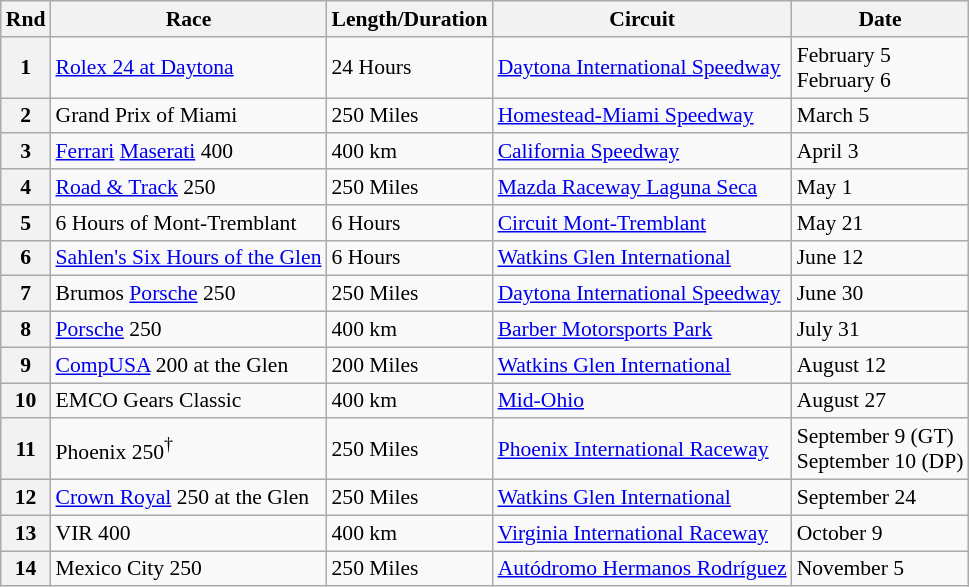<table class="wikitable" style="font-size: 90%;">
<tr>
<th>Rnd</th>
<th>Race</th>
<th>Length/Duration</th>
<th>Circuit</th>
<th>Date</th>
</tr>
<tr>
<th>1</th>
<td> <a href='#'>Rolex 24 at Daytona</a></td>
<td>24 Hours</td>
<td><a href='#'>Daytona International Speedway</a></td>
<td>February 5<br>February 6</td>
</tr>
<tr>
<th>2</th>
<td> Grand Prix of Miami</td>
<td>250 Miles</td>
<td><a href='#'>Homestead-Miami Speedway</a></td>
<td>March 5</td>
</tr>
<tr>
<th>3</th>
<td> <a href='#'>Ferrari</a> <a href='#'>Maserati</a> 400</td>
<td>400 km</td>
<td><a href='#'>California Speedway</a></td>
<td>April 3</td>
</tr>
<tr>
<th>4</th>
<td> <a href='#'>Road & Track</a> 250</td>
<td>250 Miles</td>
<td><a href='#'>Mazda Raceway Laguna Seca</a></td>
<td>May 1</td>
</tr>
<tr>
<th>5</th>
<td> 6 Hours of Mont-Tremblant</td>
<td>6 Hours</td>
<td><a href='#'>Circuit Mont-Tremblant</a></td>
<td>May 21</td>
</tr>
<tr>
<th>6</th>
<td> <a href='#'>Sahlen's Six Hours of the Glen</a></td>
<td>6 Hours</td>
<td><a href='#'>Watkins Glen International</a></td>
<td>June 12</td>
</tr>
<tr>
<th>7</th>
<td> Brumos <a href='#'>Porsche</a> 250</td>
<td>250 Miles</td>
<td><a href='#'>Daytona International Speedway</a></td>
<td>June 30</td>
</tr>
<tr>
<th>8</th>
<td> <a href='#'>Porsche</a> 250</td>
<td>400 km</td>
<td><a href='#'>Barber Motorsports Park</a></td>
<td>July 31</td>
</tr>
<tr>
<th>9</th>
<td> <a href='#'>CompUSA</a> 200 at the Glen</td>
<td>200 Miles</td>
<td><a href='#'>Watkins Glen International</a></td>
<td>August 12</td>
</tr>
<tr>
<th>10</th>
<td> EMCO Gears Classic</td>
<td>400 km</td>
<td><a href='#'>Mid-Ohio</a></td>
<td>August 27</td>
</tr>
<tr>
<th>11</th>
<td> Phoenix 250<sup>†</sup></td>
<td>250 Miles</td>
<td><a href='#'>Phoenix International Raceway</a></td>
<td>September 9 (GT)<br>September 10 (DP)</td>
</tr>
<tr>
<th>12</th>
<td> <a href='#'>Crown Royal</a> 250 at the Glen</td>
<td>250 Miles</td>
<td><a href='#'>Watkins Glen International</a></td>
<td>September 24</td>
</tr>
<tr>
<th>13</th>
<td> VIR 400</td>
<td>400 km</td>
<td><a href='#'>Virginia International Raceway</a></td>
<td>October 9</td>
</tr>
<tr>
<th>14</th>
<td> Mexico City 250</td>
<td>250 Miles</td>
<td><a href='#'>Autódromo Hermanos Rodríguez</a></td>
<td>November 5</td>
</tr>
</table>
